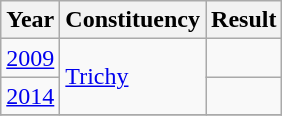<table class="sortable wikitable">
<tr>
<th>Year</th>
<th>Constituency</th>
<th>Result</th>
</tr>
<tr>
<td><a href='#'>2009</a></td>
<td rowspan=2><a href='#'>Trichy</a></td>
<td></td>
</tr>
<tr>
<td><a href='#'>2014</a></td>
<td></td>
</tr>
<tr>
</tr>
</table>
